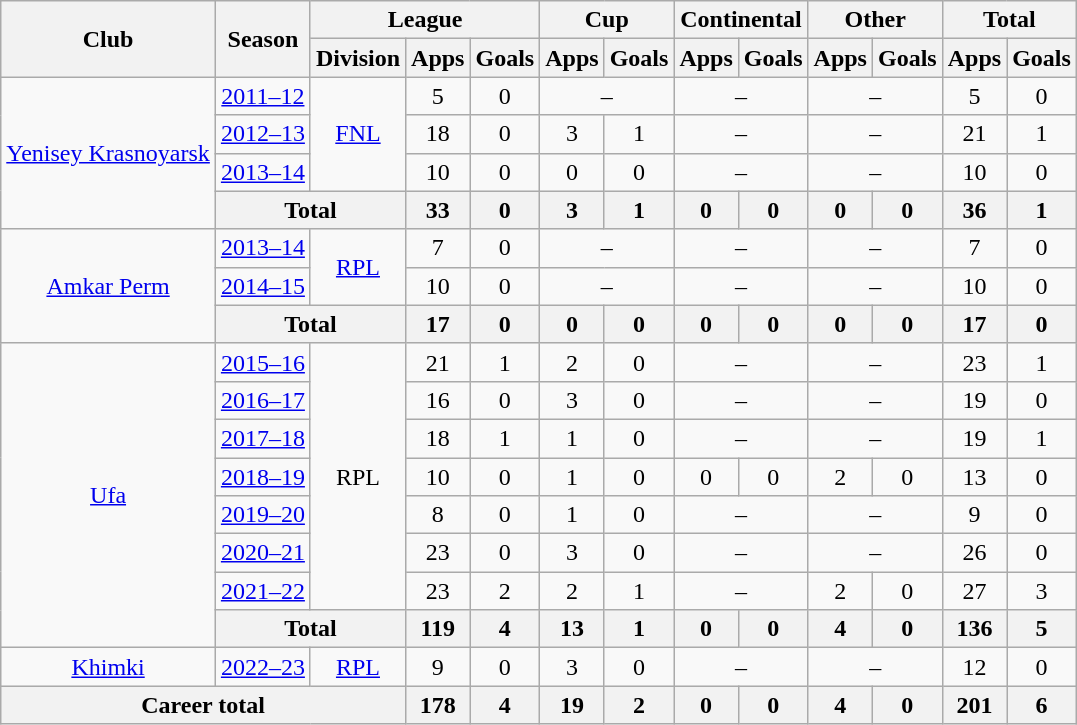<table class="wikitable" style="text-align: center;">
<tr>
<th rowspan=2>Club</th>
<th rowspan=2>Season</th>
<th colspan=3>League</th>
<th colspan=2>Cup</th>
<th colspan=2>Continental</th>
<th colspan=2>Other</th>
<th colspan=2>Total</th>
</tr>
<tr>
<th>Division</th>
<th>Apps</th>
<th>Goals</th>
<th>Apps</th>
<th>Goals</th>
<th>Apps</th>
<th>Goals</th>
<th>Apps</th>
<th>Goals</th>
<th>Apps</th>
<th>Goals</th>
</tr>
<tr>
<td rowspan="4"><a href='#'>Yenisey Krasnoyarsk</a></td>
<td><a href='#'>2011–12</a></td>
<td rowspan="3"><a href='#'>FNL</a></td>
<td>5</td>
<td>0</td>
<td colspan=2>–</td>
<td colspan=2>–</td>
<td colspan=2>–</td>
<td>5</td>
<td>0</td>
</tr>
<tr>
<td><a href='#'>2012–13</a></td>
<td>18</td>
<td>0</td>
<td>3</td>
<td>1</td>
<td colspan=2>–</td>
<td colspan=2>–</td>
<td>21</td>
<td>1</td>
</tr>
<tr>
<td><a href='#'>2013–14</a></td>
<td>10</td>
<td>0</td>
<td>0</td>
<td>0</td>
<td colspan=2>–</td>
<td colspan=2>–</td>
<td>10</td>
<td>0</td>
</tr>
<tr>
<th colspan=2>Total</th>
<th>33</th>
<th>0</th>
<th>3</th>
<th>1</th>
<th>0</th>
<th>0</th>
<th>0</th>
<th>0</th>
<th>36</th>
<th>1</th>
</tr>
<tr>
<td rowspan="3"><a href='#'>Amkar Perm</a></td>
<td><a href='#'>2013–14</a></td>
<td rowspan="2"><a href='#'>RPL</a></td>
<td>7</td>
<td>0</td>
<td colspan=2>–</td>
<td colspan=2>–</td>
<td colspan=2>–</td>
<td>7</td>
<td>0</td>
</tr>
<tr>
<td><a href='#'>2014–15</a></td>
<td>10</td>
<td>0</td>
<td colspan=2>–</td>
<td colspan=2>–</td>
<td colspan=2>–</td>
<td>10</td>
<td>0</td>
</tr>
<tr>
<th colspan=2>Total</th>
<th>17</th>
<th>0</th>
<th>0</th>
<th>0</th>
<th>0</th>
<th>0</th>
<th>0</th>
<th>0</th>
<th>17</th>
<th>0</th>
</tr>
<tr>
<td rowspan="8"><a href='#'>Ufa</a></td>
<td><a href='#'>2015–16</a></td>
<td rowspan="7">RPL</td>
<td>21</td>
<td>1</td>
<td>2</td>
<td>0</td>
<td colspan=2>–</td>
<td colspan=2>–</td>
<td>23</td>
<td>1</td>
</tr>
<tr>
<td><a href='#'>2016–17</a></td>
<td>16</td>
<td>0</td>
<td>3</td>
<td>0</td>
<td colspan=2>–</td>
<td colspan=2>–</td>
<td>19</td>
<td>0</td>
</tr>
<tr>
<td><a href='#'>2017–18</a></td>
<td>18</td>
<td>1</td>
<td>1</td>
<td>0</td>
<td colspan=2>–</td>
<td colspan=2>–</td>
<td>19</td>
<td>1</td>
</tr>
<tr>
<td><a href='#'>2018–19</a></td>
<td>10</td>
<td>0</td>
<td>1</td>
<td>0</td>
<td>0</td>
<td>0</td>
<td>2</td>
<td>0</td>
<td>13</td>
<td>0</td>
</tr>
<tr>
<td><a href='#'>2019–20</a></td>
<td>8</td>
<td>0</td>
<td>1</td>
<td>0</td>
<td colspan=2>–</td>
<td colspan=2>–</td>
<td>9</td>
<td>0</td>
</tr>
<tr>
<td><a href='#'>2020–21</a></td>
<td>23</td>
<td>0</td>
<td>3</td>
<td>0</td>
<td colspan=2>–</td>
<td colspan=2>–</td>
<td>26</td>
<td>0</td>
</tr>
<tr>
<td><a href='#'>2021–22</a></td>
<td>23</td>
<td>2</td>
<td>2</td>
<td>1</td>
<td colspan=2>–</td>
<td>2</td>
<td>0</td>
<td>27</td>
<td>3</td>
</tr>
<tr>
<th colspan=2>Total</th>
<th>119</th>
<th>4</th>
<th>13</th>
<th>1</th>
<th>0</th>
<th>0</th>
<th>4</th>
<th>0</th>
<th>136</th>
<th>5</th>
</tr>
<tr>
<td><a href='#'>Khimki</a></td>
<td><a href='#'>2022–23</a></td>
<td><a href='#'>RPL</a></td>
<td>9</td>
<td>0</td>
<td>3</td>
<td>0</td>
<td colspan=2>–</td>
<td colspan=2>–</td>
<td>12</td>
<td>0</td>
</tr>
<tr>
<th colspan=3>Career total</th>
<th>178</th>
<th>4</th>
<th>19</th>
<th>2</th>
<th>0</th>
<th>0</th>
<th>4</th>
<th>0</th>
<th>201</th>
<th>6</th>
</tr>
</table>
